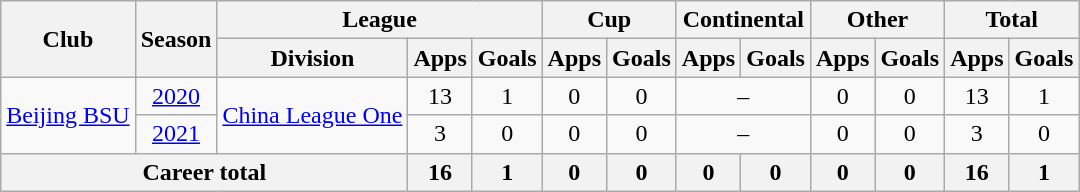<table class="wikitable" style="text-align: center">
<tr>
<th rowspan="2">Club</th>
<th rowspan="2">Season</th>
<th colspan="3">League</th>
<th colspan="2">Cup</th>
<th colspan="2">Continental</th>
<th colspan="2">Other</th>
<th colspan="2">Total</th>
</tr>
<tr>
<th>Division</th>
<th>Apps</th>
<th>Goals</th>
<th>Apps</th>
<th>Goals</th>
<th>Apps</th>
<th>Goals</th>
<th>Apps</th>
<th>Goals</th>
<th>Apps</th>
<th>Goals</th>
</tr>
<tr>
<td rowspan="2"><a href='#'>Beijing BSU</a></td>
<td><a href='#'>2020</a></td>
<td rowspan="2"><a href='#'>China League One</a></td>
<td>13</td>
<td>1</td>
<td>0</td>
<td>0</td>
<td colspan="2">–</td>
<td>0</td>
<td>0</td>
<td>13</td>
<td>1</td>
</tr>
<tr>
<td><a href='#'>2021</a></td>
<td>3</td>
<td>0</td>
<td>0</td>
<td>0</td>
<td colspan="2">–</td>
<td>0</td>
<td>0</td>
<td>3</td>
<td>0</td>
</tr>
<tr>
<th colspan=3>Career total</th>
<th>16</th>
<th>1</th>
<th>0</th>
<th>0</th>
<th>0</th>
<th>0</th>
<th>0</th>
<th>0</th>
<th>16</th>
<th>1</th>
</tr>
</table>
